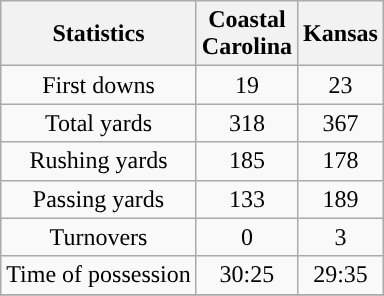<table class="wikitable">
<tr>
<th>Statistics</th>
<th>Coastal<br>Carolina</th>
<th>Kansas</th>
</tr>
<tr align="center">
<td>First downs</td>
<td>19</td>
<td>23</td>
</tr>
<tr align="center">
<td>Total yards</td>
<td>318</td>
<td>367</td>
</tr>
<tr align="center">
<td>Rushing yards</td>
<td>185</td>
<td>178</td>
</tr>
<tr align="center">
<td>Passing yards</td>
<td>133</td>
<td>189</td>
</tr>
<tr align="center">
<td>Turnovers</td>
<td>0</td>
<td>3</td>
</tr>
<tr align="center">
<td>Time of possession</td>
<td>30:25</td>
<td>29:35</td>
</tr>
<tr>
</tr>
</table>
